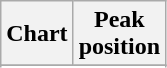<table class="wikitable sortable">
<tr>
<th align="left">Chart</th>
<th align="left">Peak<br>position</th>
</tr>
<tr>
</tr>
<tr>
</tr>
<tr>
</tr>
<tr>
</tr>
</table>
